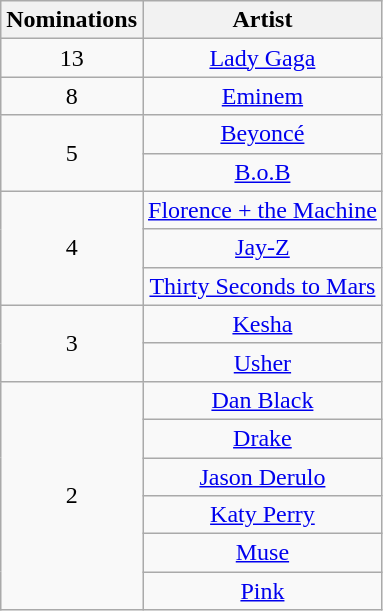<table class="wikitable" rowspan="2" style="text-align:center">
<tr>
<th scope="col" style="width:55px;">Nominations</th>
<th scope="col" style="text-align:center;">Artist</th>
</tr>
<tr>
<td style="text-align:center">13</td>
<td><a href='#'>Lady Gaga</a></td>
</tr>
<tr>
<td style="text-align:center">8</td>
<td><a href='#'>Eminem</a></td>
</tr>
<tr>
<td rowspan="2" style="text-align:center">5</td>
<td><a href='#'>Beyoncé</a></td>
</tr>
<tr>
<td><a href='#'>B.o.B</a></td>
</tr>
<tr>
<td rowspan="3" style="text-align:center">4</td>
<td><a href='#'>Florence + the Machine</a></td>
</tr>
<tr>
<td><a href='#'>Jay-Z</a></td>
</tr>
<tr>
<td><a href='#'>Thirty Seconds to Mars</a></td>
</tr>
<tr>
<td rowspan="2" style="text-align:center">3</td>
<td><a href='#'>Kesha</a></td>
</tr>
<tr>
<td><a href='#'>Usher</a></td>
</tr>
<tr>
<td rowspan="6" style="text-align:center">2</td>
<td><a href='#'>Dan Black</a></td>
</tr>
<tr>
<td><a href='#'>Drake</a></td>
</tr>
<tr>
<td><a href='#'>Jason Derulo</a></td>
</tr>
<tr>
<td><a href='#'>Katy Perry</a></td>
</tr>
<tr>
<td><a href='#'>Muse</a></td>
</tr>
<tr>
<td><a href='#'>Pink</a></td>
</tr>
</table>
